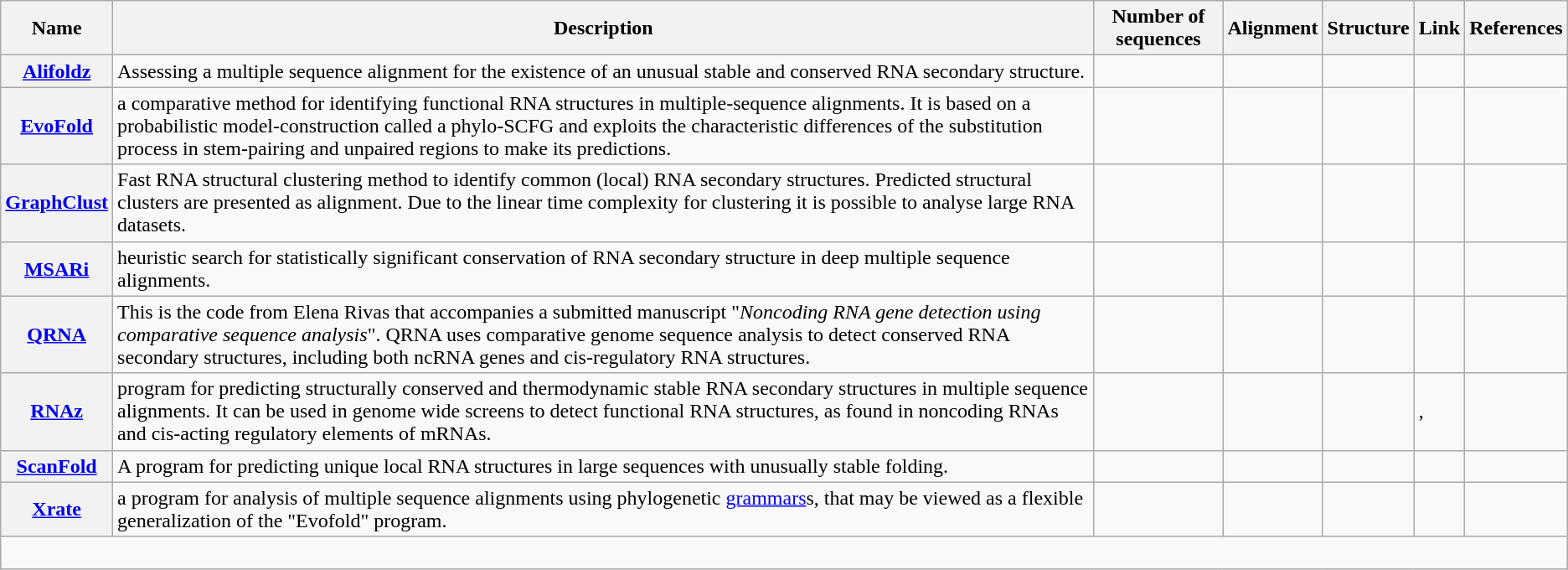<table class="wikitable sortable">
<tr>
<th>Name</th>
<th>Description</th>
<th>Number of sequences<br></th>
<th>Alignment<br></th>
<th>Structure<br></th>
<th>Link</th>
<th>References</th>
</tr>
<tr>
<th><a href='#'>Alifoldz</a></th>
<td>Assessing a multiple sequence alignment for the existence of an unusual stable and conserved RNA secondary structure.</td>
<td></td>
<td></td>
<td></td>
<td></td>
<td></td>
</tr>
<tr>
<th><a href='#'>EvoFold</a></th>
<td>a comparative method for identifying functional RNA structures in multiple-sequence alignments. It is based on a probabilistic model-construction called a phylo-SCFG and exploits the characteristic differences of the substitution process in stem-pairing and unpaired regions to make its predictions.</td>
<td></td>
<td></td>
<td></td>
<td></td>
<td></td>
</tr>
<tr>
<th><a href='#'>GraphClust</a></th>
<td>Fast RNA structural clustering method to identify common (local) RNA secondary structures. Predicted structural clusters are presented as alignment. Due to the linear time complexity for clustering it is possible to analyse large RNA datasets.</td>
<td></td>
<td></td>
<td></td>
<td></td>
<td></td>
</tr>
<tr>
<th><a href='#'>MSARi</a></th>
<td>heuristic search for statistically significant conservation of RNA secondary structure in deep multiple sequence alignments.</td>
<td></td>
<td></td>
<td></td>
<td> </td>
<td></td>
</tr>
<tr>
<th><a href='#'>QRNA</a></th>
<td>This is the code from Elena Rivas that accompanies a submitted manuscript "<em>Noncoding RNA gene detection using comparative sequence analysis</em>". QRNA uses comparative genome sequence analysis to detect conserved RNA secondary structures, including both ncRNA genes and cis-regulatory RNA structures.</td>
<td></td>
<td></td>
<td></td>
<td> </td>
<td></td>
</tr>
<tr>
<th><a href='#'>RNAz</a></th>
<td>program for predicting structurally conserved and thermodynamic stable RNA secondary structures in multiple sequence alignments. It can be used in genome wide screens to detect functional RNA structures, as found in noncoding RNAs and cis-acting regulatory elements of mRNAs.</td>
<td></td>
<td></td>
<td></td>
<td>,   </td>
<td></td>
</tr>
<tr>
<th><a href='#'>ScanFold</a></th>
<td>A program for predicting unique local RNA structures in large sequences with unusually stable folding.</td>
<td></td>
<td></td>
<td></td>
<td> </td>
<td></td>
</tr>
<tr>
<th><a href='#'>Xrate</a></th>
<td>a program for analysis of multiple sequence alignments using phylogenetic <a href='#'>grammars</a>s, that may be viewed as a flexible generalization of the "Evofold" program.</td>
<td></td>
<td></td>
<td></td>
<td></td>
<td></td>
</tr>
<tr>
<td colspan=7><br></td>
</tr>
</table>
